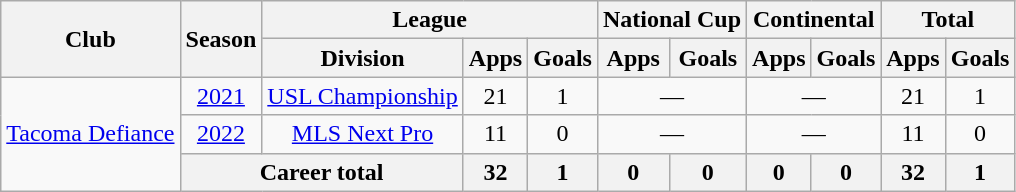<table class=wikitable style=text-align:center>
<tr>
<th rowspan=2>Club</th>
<th rowspan=2>Season</th>
<th colspan=3>League</th>
<th colspan=2>National Cup</th>
<th colspan=2>Continental</th>
<th colspan=2>Total</th>
</tr>
<tr>
<th>Division</th>
<th>Apps</th>
<th>Goals</th>
<th>Apps</th>
<th>Goals</th>
<th>Apps</th>
<th>Goals</th>
<th>Apps</th>
<th>Goals</th>
</tr>
<tr>
<td rowspan=3><a href='#'>Tacoma Defiance</a></td>
<td><a href='#'>2021</a></td>
<td><a href='#'>USL Championship</a></td>
<td>21</td>
<td>1</td>
<td colspan=2>—</td>
<td colspan=2>—</td>
<td>21</td>
<td>1</td>
</tr>
<tr>
<td><a href='#'>2022</a></td>
<td><a href='#'>MLS Next Pro</a></td>
<td>11</td>
<td>0</td>
<td colspan=2>—</td>
<td colspan=2>—</td>
<td>11</td>
<td>0</td>
</tr>
<tr>
<th colspan=2>Career total</th>
<th>32</th>
<th>1</th>
<th>0</th>
<th>0</th>
<th>0</th>
<th>0</th>
<th>32</th>
<th>1</th>
</tr>
</table>
